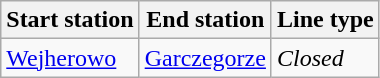<table class="wikitable">
<tr>
<th>Start station</th>
<th>End station</th>
<th>Line type</th>
</tr>
<tr>
<td><a href='#'>Wejherowo</a></td>
<td><a href='#'>Garczegorze</a></td>
<td><em>Closed</em></td>
</tr>
</table>
